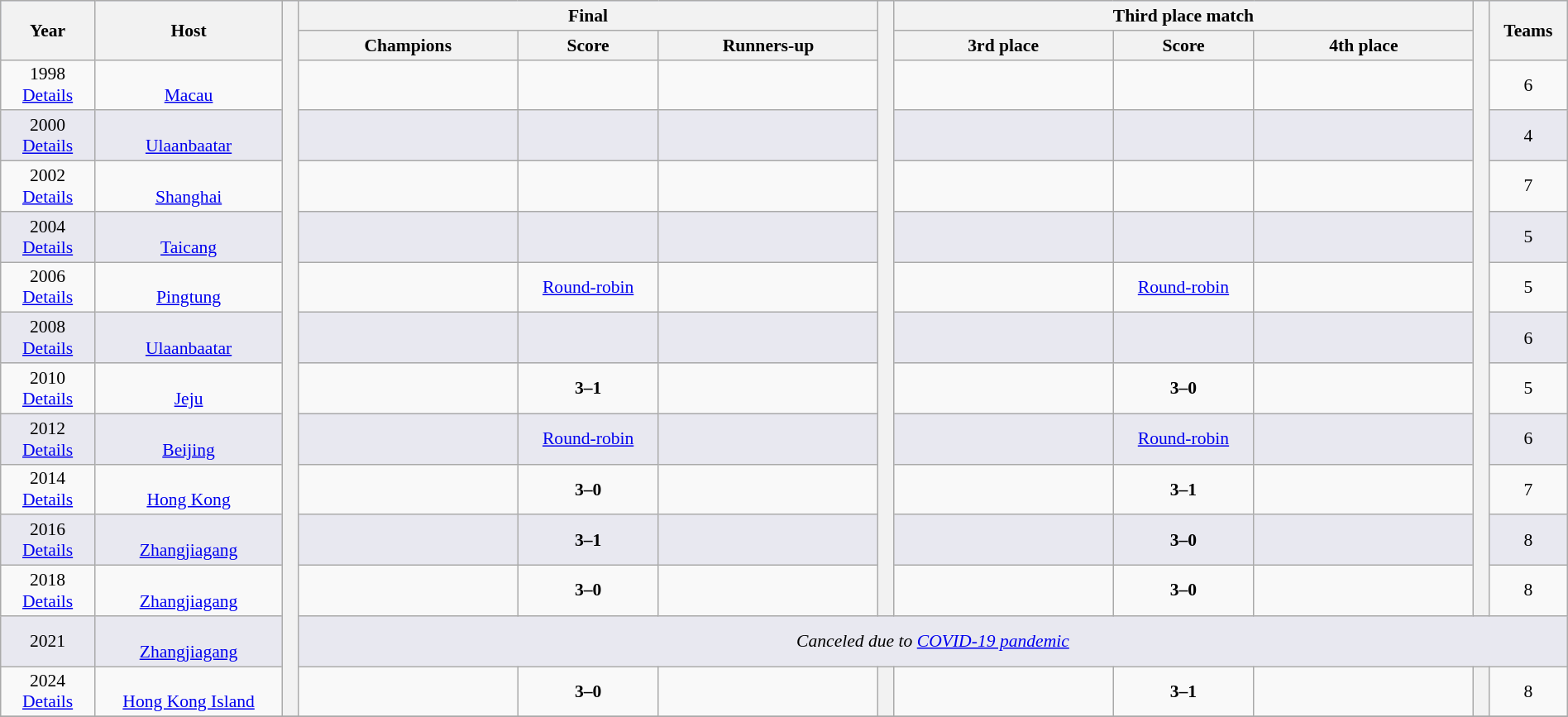<table class="wikitable" style="font-size:90%; width: 100%; text-align: center;">
<tr bgcolor=#c1d8ff>
<th rowspan=2 width=6%>Year</th>
<th rowspan=2 width=12%>Host</th>
<th width=1% rowspan=15 bgcolor=ffffff></th>
<th colspan=3>Final</th>
<th width=1% rowspan=13 bgcolor=ffffff></th>
<th colspan=3>Third place match</th>
<th width=1% rowspan=13 bgcolor=#ffffff></th>
<th rowspan=2 width=5%>Teams</th>
</tr>
<tr bgcolor=#efefef>
<th width=14%>Champions</th>
<th width=9%>Score</th>
<th width=14%>Runners-up</th>
<th width=14%>3rd place</th>
<th width=9%>Score</th>
<th width=14%>4th place</th>
</tr>
<tr>
<td>1998<br><a href='#'>Details</a></td>
<td><br><a href='#'>Macau</a></td>
<td><strong></strong></td>
<td></td>
<td></td>
<td></td>
<td></td>
<td></td>
<td>6</td>
</tr>
<tr bgcolor=#E8E8F0>
<td>2000<br><a href='#'>Details</a></td>
<td><br><a href='#'>Ulaanbaatar</a></td>
<td><strong></strong></td>
<td></td>
<td></td>
<td></td>
<td></td>
<td></td>
<td>4</td>
</tr>
<tr>
<td>2002<br><a href='#'>Details</a></td>
<td><br><a href='#'>Shanghai</a></td>
<td><strong></strong></td>
<td></td>
<td></td>
<td></td>
<td></td>
<td></td>
<td>7</td>
</tr>
<tr bgcolor=#E8E8F0>
<td>2004<br><a href='#'>Details</a></td>
<td><br><a href='#'>Taicang</a></td>
<td><strong></strong></td>
<td></td>
<td></td>
<td></td>
<td></td>
<td></td>
<td>5</td>
</tr>
<tr>
<td>2006<br><a href='#'>Details</a></td>
<td><br><a href='#'>Pingtung</a></td>
<td><strong></strong></td>
<td><a href='#'>Round-robin</a></td>
<td></td>
<td></td>
<td><a href='#'>Round-robin</a></td>
<td></td>
<td>5</td>
</tr>
<tr bgcolor=#E8E8F0>
<td>2008<br><a href='#'>Details</a></td>
<td><br><a href='#'>Ulaanbaatar</a></td>
<td><strong></strong></td>
<td></td>
<td></td>
<td></td>
<td></td>
<td></td>
<td>6</td>
</tr>
<tr>
<td>2010<br><a href='#'>Details</a></td>
<td><br><a href='#'>Jeju</a></td>
<td><strong></strong></td>
<td><strong>3–1</strong></td>
<td></td>
<td></td>
<td><strong>3–0</strong></td>
<td></td>
<td>5</td>
</tr>
<tr bgcolor=#E8E8F0>
<td>2012<br><a href='#'>Details</a></td>
<td><br><a href='#'>Beijing</a></td>
<td><strong></strong></td>
<td><a href='#'>Round-robin</a></td>
<td></td>
<td></td>
<td><a href='#'>Round-robin</a></td>
<td></td>
<td>6</td>
</tr>
<tr>
<td>2014<br><a href='#'>Details</a></td>
<td><br><a href='#'>Hong Kong</a></td>
<td><strong></strong></td>
<td><strong>3–0</strong></td>
<td></td>
<td></td>
<td><strong>3–1</strong></td>
<td></td>
<td>7</td>
</tr>
<tr bgcolor=#E8E8F0>
<td>2016<br><a href='#'>Details</a></td>
<td><br><a href='#'>Zhangjiagang</a></td>
<td><strong></strong></td>
<td><strong>3–1</strong></td>
<td></td>
<td></td>
<td><strong>3–0</strong></td>
<td></td>
<td>8</td>
</tr>
<tr>
<td>2018<br><a href='#'>Details</a></td>
<td><br><a href='#'>Zhangjiagang</a></td>
<td><strong></strong></td>
<td><strong>3–0</strong></td>
<td></td>
<td></td>
<td><strong>3–0</strong></td>
<td></td>
<td>8</td>
</tr>
<tr bgcolor=#E8E8F0>
<td>2021</td>
<td><br><a href='#'>Zhangjiagang</a></td>
<td colspan=9><em>Canceled due to <a href='#'>COVID-19 pandemic</a></em></td>
</tr>
<tr>
<td>2024<br><a href='#'>Details</a></td>
<td><br><a href='#'>Hong Kong Island</a></td>
<td></td>
<td><strong>3–0</strong></td>
<td></td>
<th width=1% rowspan=1 bgcolor=#ffffff></th>
<td></td>
<td><strong>3–1</strong></td>
<td></td>
<th width=1% rowspan=1 bgcolor=#ffffff></th>
<td>8</td>
</tr>
<tr>
</tr>
</table>
